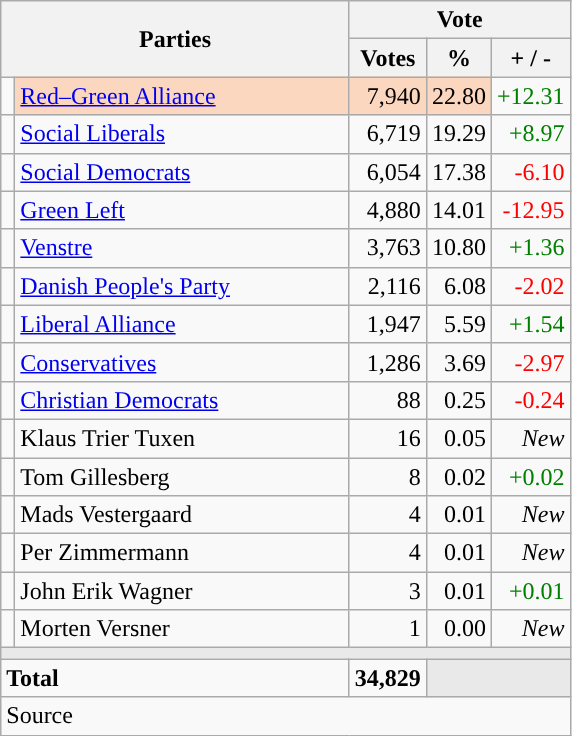<table class="wikitable" style="text-align:right;">
<tr>
<th style="text-align:centre;" rowspan="2" colspan="2" width="225">Parties</th>
<th colspan="3">Vote</th>
</tr>
<tr>
<th width="15">Votes</th>
<th width="15">%</th>
<th width="15">+ / -</th>
</tr>
<tr>
<td width="2" style="color:inherit;background:"></td>
<td bgcolor=#fcd7c0  align="left"><a href='#'>Red–Green Alliance</a></td>
<td bgcolor=#fcd7c0>7,940</td>
<td bgcolor=#fcd7c0>22.80</td>
<td style=color:green;>+12.31</td>
</tr>
<tr>
<td width="2" style="color:inherit;background:"></td>
<td align="left"><a href='#'>Social Liberals</a></td>
<td>6,719</td>
<td>19.29</td>
<td style=color:green;>+8.97</td>
</tr>
<tr>
<td width="2" style="color:inherit;background:"></td>
<td align="left"><a href='#'>Social Democrats</a></td>
<td>6,054</td>
<td>17.38</td>
<td style=color:red;>-6.10</td>
</tr>
<tr>
<td width="2" style="color:inherit;background:"></td>
<td align="left"><a href='#'>Green Left</a></td>
<td>4,880</td>
<td>14.01</td>
<td style=color:red;>-12.95</td>
</tr>
<tr>
<td width="2" style="color:inherit;background:"></td>
<td align="left"><a href='#'>Venstre</a></td>
<td>3,763</td>
<td>10.80</td>
<td style=color:green;>+1.36</td>
</tr>
<tr>
<td width="2" style="color:inherit;background:"></td>
<td align="left"><a href='#'>Danish People's Party</a></td>
<td>2,116</td>
<td>6.08</td>
<td style=color:red;>-2.02</td>
</tr>
<tr>
<td width="2" style="color:inherit;background:"></td>
<td align="left"><a href='#'>Liberal Alliance</a></td>
<td>1,947</td>
<td>5.59</td>
<td style=color:green;>+1.54</td>
</tr>
<tr>
<td width="2" style="color:inherit;background:"></td>
<td align="left"><a href='#'>Conservatives</a></td>
<td>1,286</td>
<td>3.69</td>
<td style=color:red;>-2.97</td>
</tr>
<tr>
<td width="2" style="color:inherit;background:"></td>
<td align="left"><a href='#'>Christian Democrats</a></td>
<td>88</td>
<td>0.25</td>
<td style=color:red;>-0.24</td>
</tr>
<tr>
<td width="2" style="color:inherit;background:"></td>
<td align="left">Klaus Trier Tuxen</td>
<td>16</td>
<td>0.05</td>
<td><em>New</em></td>
</tr>
<tr>
<td width="2" style="color:inherit;background:"></td>
<td align="left">Tom Gillesberg</td>
<td>8</td>
<td>0.02</td>
<td style=color:green;>+0.02</td>
</tr>
<tr>
<td width="2" style="color:inherit;background:"></td>
<td align="left">Mads Vestergaard</td>
<td>4</td>
<td>0.01</td>
<td><em>New</em></td>
</tr>
<tr>
<td width="2" style="color:inherit;background:"></td>
<td align="left">Per Zimmermann</td>
<td>4</td>
<td>0.01</td>
<td><em>New</em></td>
</tr>
<tr>
<td width="2" style="color:inherit;background:"></td>
<td align="left">John Erik Wagner</td>
<td>3</td>
<td>0.01</td>
<td style=color:green;>+0.01</td>
</tr>
<tr>
<td width="2" style="color:inherit;background:"></td>
<td align="left">Morten Versner</td>
<td>1</td>
<td>0.00</td>
<td><em>New</em></td>
</tr>
<tr>
<td colspan="7" bgcolor="#E9E9E9"></td>
</tr>
<tr>
<td align="left" colspan="2"><strong>Total</strong></td>
<td><strong>34,829</strong></td>
<td bgcolor="#E9E9E9" colspan="2"></td>
</tr>
<tr>
<td align="left" colspan="6">Source</td>
</tr>
</table>
